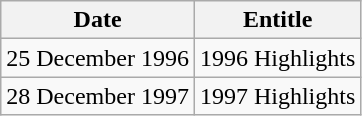<table class="wikitable" style="text-align:center;">
<tr>
<th>Date</th>
<th>Entitle</th>
</tr>
<tr>
<td>25 December 1996</td>
<td>1996 Highlights</td>
</tr>
<tr>
<td>28 December 1997</td>
<td>1997 Highlights</td>
</tr>
</table>
